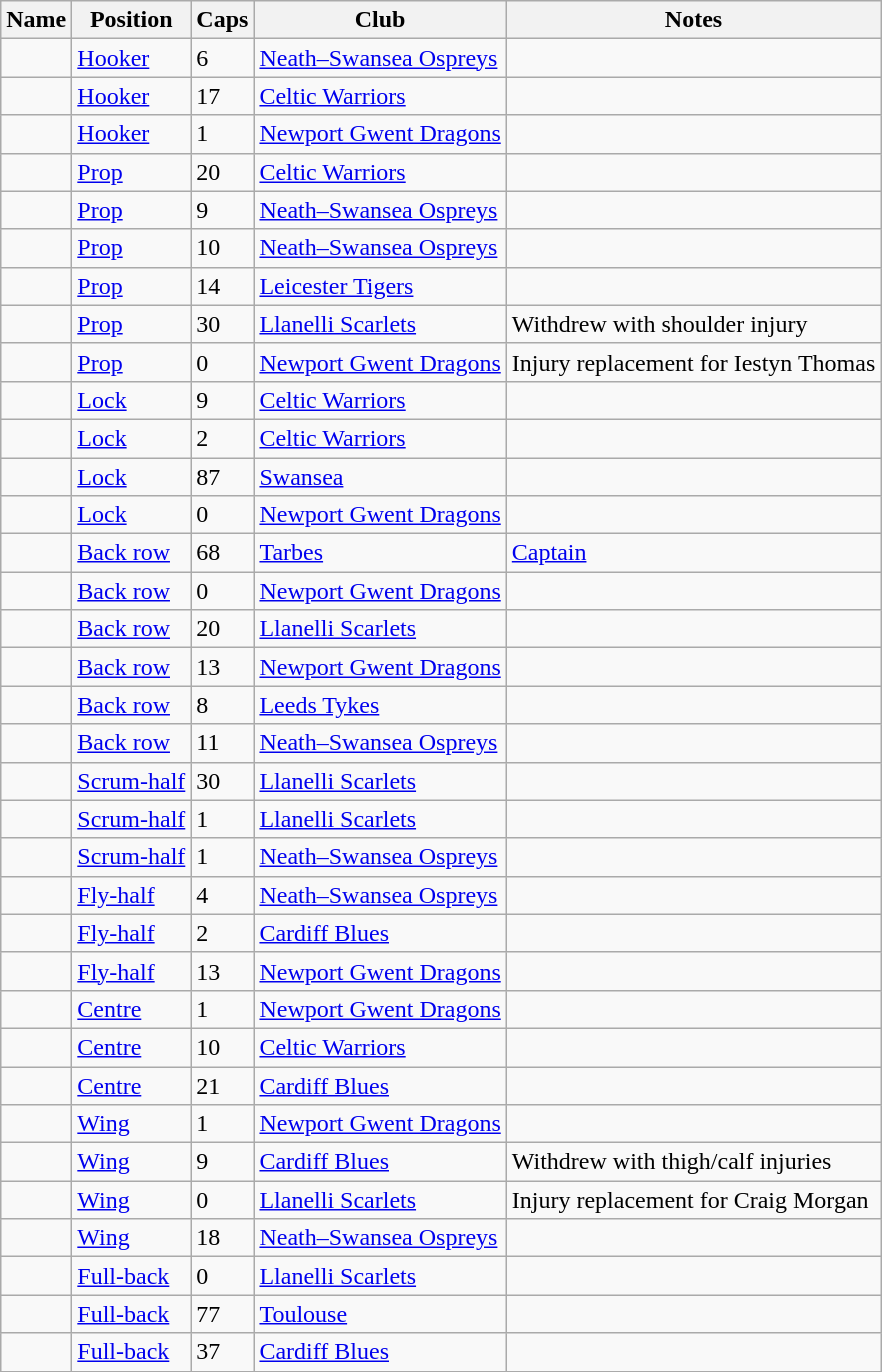<table class="wikitable sortable">
<tr>
<th>Name</th>
<th>Position</th>
<th>Caps</th>
<th>Club</th>
<th class="unsortable">Notes</th>
</tr>
<tr>
<td></td>
<td><a href='#'>Hooker</a></td>
<td>6</td>
<td><a href='#'>Neath–Swansea Ospreys</a></td>
<td></td>
</tr>
<tr>
<td></td>
<td><a href='#'>Hooker</a></td>
<td>17</td>
<td><a href='#'>Celtic Warriors</a></td>
<td></td>
</tr>
<tr>
<td></td>
<td><a href='#'>Hooker</a></td>
<td>1</td>
<td><a href='#'>Newport Gwent Dragons</a></td>
<td></td>
</tr>
<tr>
<td></td>
<td><a href='#'>Prop</a></td>
<td>20</td>
<td><a href='#'>Celtic Warriors</a></td>
<td></td>
</tr>
<tr>
<td></td>
<td><a href='#'>Prop</a></td>
<td>9</td>
<td><a href='#'>Neath–Swansea Ospreys</a></td>
<td></td>
</tr>
<tr>
<td></td>
<td><a href='#'>Prop</a></td>
<td>10</td>
<td><a href='#'>Neath–Swansea Ospreys</a></td>
<td></td>
</tr>
<tr>
<td></td>
<td><a href='#'>Prop</a></td>
<td>14</td>
<td><a href='#'>Leicester Tigers</a></td>
<td></td>
</tr>
<tr>
<td></td>
<td><a href='#'>Prop</a></td>
<td>30</td>
<td><a href='#'>Llanelli Scarlets</a></td>
<td>Withdrew with shoulder injury</td>
</tr>
<tr>
<td></td>
<td><a href='#'>Prop</a></td>
<td>0</td>
<td><a href='#'>Newport Gwent Dragons</a></td>
<td>Injury replacement for Iestyn Thomas</td>
</tr>
<tr>
<td></td>
<td><a href='#'>Lock</a></td>
<td>9</td>
<td><a href='#'>Celtic Warriors</a></td>
<td></td>
</tr>
<tr>
<td></td>
<td><a href='#'>Lock</a></td>
<td>2</td>
<td><a href='#'>Celtic Warriors</a></td>
<td></td>
</tr>
<tr>
<td></td>
<td><a href='#'>Lock</a></td>
<td>87</td>
<td><a href='#'>Swansea</a></td>
<td></td>
</tr>
<tr>
<td></td>
<td><a href='#'>Lock</a></td>
<td>0</td>
<td><a href='#'>Newport Gwent Dragons</a></td>
<td></td>
</tr>
<tr>
<td></td>
<td><a href='#'>Back row</a></td>
<td>68</td>
<td><a href='#'>Tarbes</a></td>
<td><a href='#'>Captain</a></td>
</tr>
<tr>
<td></td>
<td><a href='#'>Back row</a></td>
<td>0</td>
<td><a href='#'>Newport Gwent Dragons</a></td>
<td></td>
</tr>
<tr>
<td></td>
<td><a href='#'>Back row</a></td>
<td>20</td>
<td><a href='#'>Llanelli Scarlets</a></td>
<td></td>
</tr>
<tr>
<td></td>
<td><a href='#'>Back row</a></td>
<td>13</td>
<td><a href='#'>Newport Gwent Dragons</a></td>
<td></td>
</tr>
<tr>
<td></td>
<td><a href='#'>Back row</a></td>
<td>8</td>
<td><a href='#'>Leeds Tykes</a></td>
<td></td>
</tr>
<tr>
<td></td>
<td><a href='#'>Back row</a></td>
<td>11</td>
<td><a href='#'>Neath–Swansea Ospreys</a></td>
<td></td>
</tr>
<tr>
<td></td>
<td><a href='#'>Scrum-half</a></td>
<td>30</td>
<td><a href='#'>Llanelli Scarlets</a></td>
<td></td>
</tr>
<tr>
<td></td>
<td><a href='#'>Scrum-half</a></td>
<td>1</td>
<td><a href='#'>Llanelli Scarlets</a></td>
<td></td>
</tr>
<tr>
<td></td>
<td><a href='#'>Scrum-half</a></td>
<td>1</td>
<td><a href='#'>Neath–Swansea Ospreys</a></td>
<td></td>
</tr>
<tr>
<td></td>
<td><a href='#'>Fly-half</a></td>
<td>4</td>
<td><a href='#'>Neath–Swansea Ospreys</a></td>
<td></td>
</tr>
<tr>
<td></td>
<td><a href='#'>Fly-half</a></td>
<td>2</td>
<td><a href='#'>Cardiff Blues</a></td>
<td></td>
</tr>
<tr>
<td></td>
<td><a href='#'>Fly-half</a></td>
<td>13</td>
<td><a href='#'>Newport Gwent Dragons</a></td>
<td></td>
</tr>
<tr>
<td></td>
<td><a href='#'>Centre</a></td>
<td>1</td>
<td><a href='#'>Newport Gwent Dragons</a></td>
<td></td>
</tr>
<tr>
<td></td>
<td><a href='#'>Centre</a></td>
<td>10</td>
<td><a href='#'>Celtic Warriors</a></td>
<td></td>
</tr>
<tr>
<td></td>
<td><a href='#'>Centre</a></td>
<td>21</td>
<td><a href='#'>Cardiff Blues</a></td>
<td></td>
</tr>
<tr>
<td></td>
<td><a href='#'>Wing</a></td>
<td>1</td>
<td><a href='#'>Newport Gwent Dragons</a></td>
<td></td>
</tr>
<tr>
<td></td>
<td><a href='#'>Wing</a></td>
<td>9</td>
<td><a href='#'>Cardiff Blues</a></td>
<td>Withdrew with thigh/calf injuries</td>
</tr>
<tr>
<td></td>
<td><a href='#'>Wing</a></td>
<td>0</td>
<td><a href='#'>Llanelli Scarlets</a></td>
<td>Injury replacement for Craig Morgan</td>
</tr>
<tr>
<td></td>
<td><a href='#'>Wing</a></td>
<td>18</td>
<td><a href='#'>Neath–Swansea Ospreys</a></td>
<td></td>
</tr>
<tr>
<td></td>
<td><a href='#'>Full-back</a></td>
<td>0</td>
<td><a href='#'>Llanelli Scarlets</a></td>
<td></td>
</tr>
<tr>
<td></td>
<td><a href='#'>Full-back</a></td>
<td>77</td>
<td><a href='#'>Toulouse</a></td>
<td></td>
</tr>
<tr>
<td></td>
<td><a href='#'>Full-back</a></td>
<td>37</td>
<td><a href='#'>Cardiff Blues</a></td>
<td></td>
</tr>
</table>
